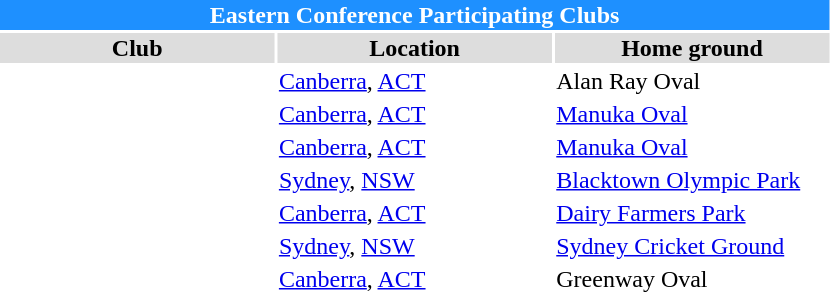<table class=  style="width:90%; clear:both; margin:1.5em auto; text-align:center;">
<tr>
<th colspan=11 style="background:dodgerblue; color:white;">Eastern Conference Participating Clubs</th>
</tr>
<tr style="text-align:center; background:#ddd;">
<th width=30%>Club</th>
<th width=30%>Location</th>
<th width=30%>Home ground</th>
</tr>
<tr>
<td></td>
<td><a href='#'>Canberra</a>, <a href='#'>ACT</a></td>
<td>Alan Ray Oval</td>
</tr>
<tr>
<td></td>
<td><a href='#'>Canberra</a>, <a href='#'>ACT</a></td>
<td><a href='#'>Manuka Oval</a></td>
</tr>
<tr>
<td></td>
<td><a href='#'>Canberra</a>, <a href='#'>ACT</a></td>
<td><a href='#'>Manuka Oval</a></td>
</tr>
<tr>
<td></td>
<td><a href='#'>Sydney</a>, <a href='#'>NSW</a></td>
<td><a href='#'>Blacktown Olympic Park</a></td>
</tr>
<tr>
<td></td>
<td><a href='#'>Canberra</a>, <a href='#'>ACT</a></td>
<td><a href='#'>Dairy Farmers Park</a></td>
</tr>
<tr>
<td></td>
<td><a href='#'>Sydney</a>, <a href='#'>NSW</a></td>
<td><a href='#'>Sydney Cricket Ground</a></td>
</tr>
<tr>
<td></td>
<td><a href='#'>Canberra</a>, <a href='#'>ACT</a></td>
<td>Greenway Oval</td>
</tr>
</table>
